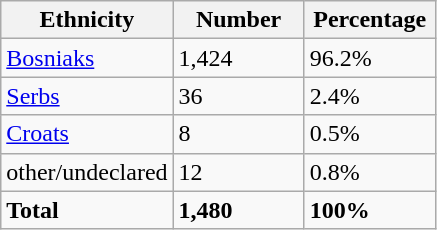<table class="wikitable">
<tr>
<th width="100px">Ethnicity</th>
<th width="80px">Number</th>
<th width="80px">Percentage</th>
</tr>
<tr>
<td><a href='#'>Bosniaks</a></td>
<td>1,424</td>
<td>96.2%</td>
</tr>
<tr>
<td><a href='#'>Serbs</a></td>
<td>36</td>
<td>2.4%</td>
</tr>
<tr>
<td><a href='#'>Croats</a></td>
<td>8</td>
<td>0.5%</td>
</tr>
<tr>
<td>other/undeclared</td>
<td>12</td>
<td>0.8%</td>
</tr>
<tr>
<td><strong>Total</strong></td>
<td><strong>1,480</strong></td>
<td><strong>100%</strong></td>
</tr>
</table>
